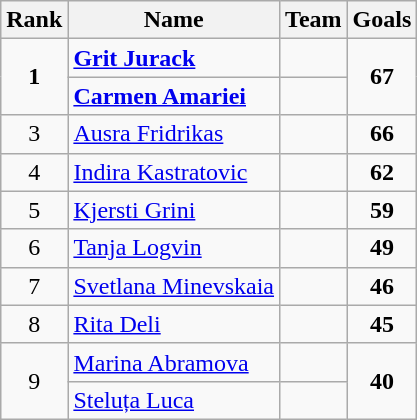<table class="wikitable" style="text-align: center;">
<tr>
<th>Rank</th>
<th>Name</th>
<th>Team</th>
<th>Goals</th>
</tr>
<tr>
<td rowspan="2"><strong>1</strong></td>
<td align="left"><strong><a href='#'>Grit Jurack</a></strong></td>
<td align="left"><strong></strong></td>
<td rowspan="2"><strong>67</strong></td>
</tr>
<tr>
<td align="left"><strong><a href='#'>Carmen Amariei</a></strong></td>
<td align="left"><strong></strong></td>
</tr>
<tr>
<td>3</td>
<td align="left"><a href='#'>Ausra Fridrikas</a></td>
<td align="left"></td>
<td><strong>66</strong></td>
</tr>
<tr>
<td>4</td>
<td align="left"><a href='#'>Indira Kastratovic</a></td>
<td align="left"></td>
<td><strong>62</strong></td>
</tr>
<tr>
<td>5</td>
<td align="left"><a href='#'>Kjersti Grini</a></td>
<td align="left"></td>
<td><strong>59</strong></td>
</tr>
<tr>
<td>6</td>
<td align="left"><a href='#'>Tanja Logvin</a></td>
<td align="left"></td>
<td><strong>49</strong></td>
</tr>
<tr>
<td>7</td>
<td align="left"><a href='#'>Svetlana Minevskaia</a></td>
<td align="left"></td>
<td><strong>46</strong></td>
</tr>
<tr>
<td>8</td>
<td align="left"><a href='#'>Rita Deli</a></td>
<td align="left"></td>
<td><strong>45</strong></td>
</tr>
<tr>
<td rowspan="2">9</td>
<td align="left"><a href='#'>Marina Abramova</a></td>
<td align="left"></td>
<td rowspan="2"><strong>40</strong></td>
</tr>
<tr>
<td align="left"><a href='#'>Steluța Luca</a></td>
<td align="left"></td>
</tr>
</table>
